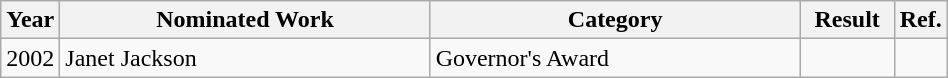<table class="wikitable" width="50%">
<tr>
<th width="5%">Year</th>
<th width="40%">Nominated Work</th>
<th width="40%">Category</th>
<th width="10%">Result</th>
<th width="5%">Ref.</th>
</tr>
<tr>
<td>2002</td>
<td>Janet Jackson</td>
<td>Governor's Award</td>
<td></td>
<td></td>
</tr>
</table>
